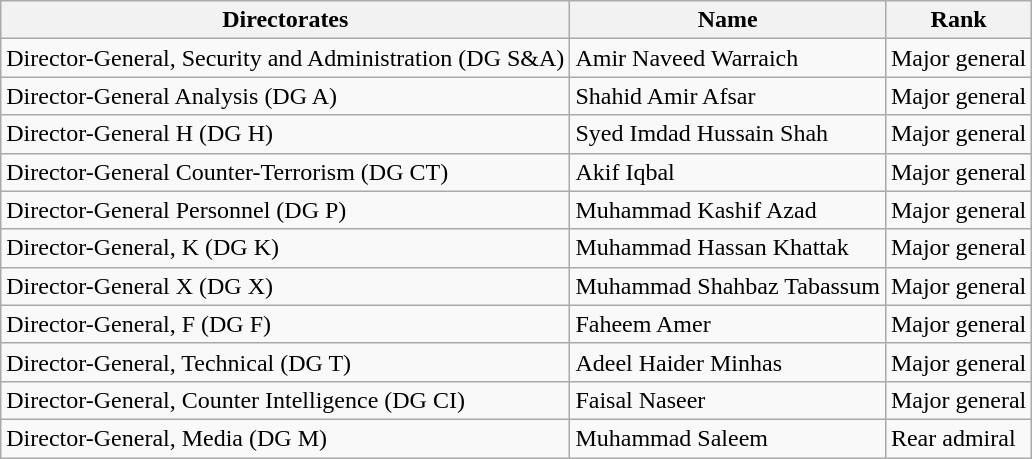<table class="wikitable">
<tr>
<th>Directorates</th>
<th>Name</th>
<th>Rank</th>
</tr>
<tr>
<td>Director-General, Security and Administration (DG S&A)</td>
<td>Amir Naveed Warraich</td>
<td>Major general</td>
</tr>
<tr>
<td>Director-General Analysis (DG A)</td>
<td>Shahid Amir Afsar</td>
<td>Major general</td>
</tr>
<tr>
<td>Director-General H (DG H)</td>
<td>Syed Imdad Hussain Shah</td>
<td>Major general</td>
</tr>
<tr>
<td>Director-General Counter-Terrorism (DG CT)</td>
<td>Akif Iqbal</td>
<td>Major general</td>
</tr>
<tr>
<td>Director-General Personnel (DG P)</td>
<td>Muhammad Kashif Azad</td>
<td>Major general</td>
</tr>
<tr>
<td>Director-General, K (DG K)</td>
<td>Muhammad Hassan Khattak</td>
<td>Major general</td>
</tr>
<tr>
<td>Director-General X (DG X)</td>
<td>Muhammad Shahbaz Tabassum</td>
<td>Major general</td>
</tr>
<tr>
<td>Director-General, F (DG F)</td>
<td>Faheem Amer</td>
<td>Major general</td>
</tr>
<tr>
<td>Director-General, Technical (DG T)</td>
<td>Adeel Haider Minhas</td>
<td>Major general</td>
</tr>
<tr>
<td>Director-General, Counter Intelligence (DG CI)</td>
<td>Faisal Naseer</td>
<td>Major general</td>
</tr>
<tr>
<td>Director-General, Media (DG M)</td>
<td>Muhammad Saleem</td>
<td>Rear admiral</td>
</tr>
</table>
